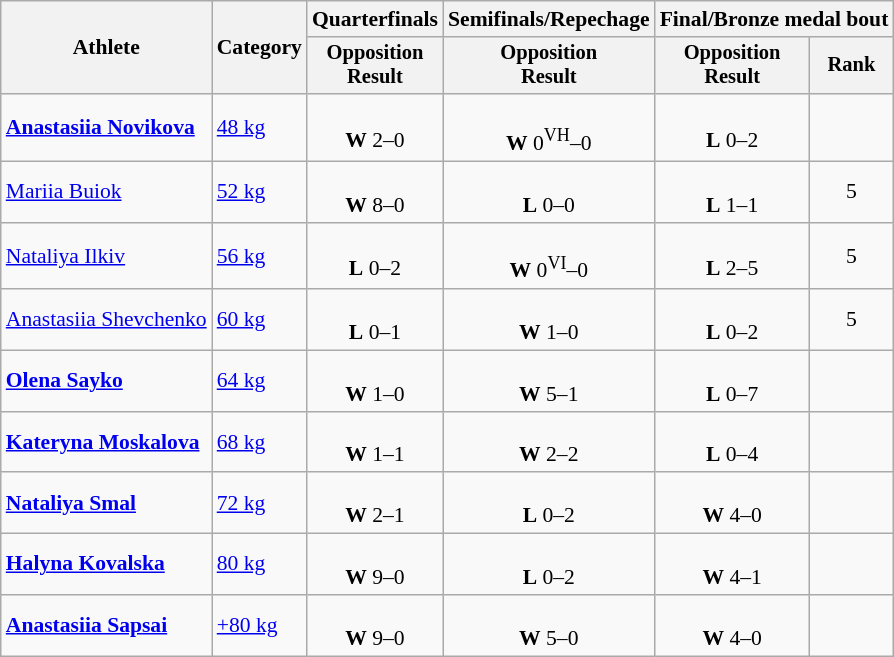<table class="wikitable" style="text-align:center; font-size:90%">
<tr>
<th rowspan=2>Athlete</th>
<th rowspan=2>Category</th>
<th>Quarterfinals</th>
<th>Semifinals/Repechage</th>
<th colspan=2>Final/Bronze medal bout</th>
</tr>
<tr style="font-size:95%">
<th>Opposition<br>Result</th>
<th>Opposition<br>Result</th>
<th>Opposition<br>Result</th>
<th>Rank</th>
</tr>
<tr>
<td align=left><strong><a href='#'>Anastasiia Novikova</a></strong></td>
<td align=left><a href='#'>48 kg</a></td>
<td><br> <strong>W</strong> 2–0</td>
<td><br> <strong>W</strong> 0<sup>VH</sup>–0</td>
<td><br> <strong>L</strong> 0–2</td>
<td></td>
</tr>
<tr>
<td align=left><a href='#'>Mariia Buiok</a></td>
<td align=left><a href='#'>52 kg</a></td>
<td><br> <strong>W</strong> 8–0</td>
<td><br> <strong>L</strong> 0–0</td>
<td><br> <strong>L</strong> 1–1</td>
<td>5</td>
</tr>
<tr>
<td align=left><a href='#'>Nataliya Ilkiv</a></td>
<td align=left><a href='#'>56 kg</a></td>
<td><br> <strong>L</strong> 0–2</td>
<td><br> <strong>W</strong> 0<sup>VI</sup>–0</td>
<td><br> <strong>L</strong> 2–5</td>
<td>5</td>
</tr>
<tr>
<td align=left><a href='#'>Anastasiia Shevchenko</a></td>
<td align=left><a href='#'>60 kg</a></td>
<td><br> <strong>L</strong> 0–1</td>
<td><br> <strong>W</strong> 1–0</td>
<td><br> <strong>L</strong> 0–2</td>
<td>5</td>
</tr>
<tr>
<td align=left><strong><a href='#'>Olena Sayko</a></strong></td>
<td align=left><a href='#'>64 kg</a></td>
<td><br> <strong>W</strong> 1–0</td>
<td><br> <strong>W</strong> 5–1</td>
<td><br> <strong>L</strong> 0–7</td>
<td></td>
</tr>
<tr>
<td align=left><strong><a href='#'>Kateryna Moskalova</a></strong></td>
<td align=left><a href='#'>68 kg</a></td>
<td><br> <strong>W</strong> 1–1</td>
<td><br> <strong>W</strong> 2–2</td>
<td><br> <strong>L</strong> 0–4</td>
<td></td>
</tr>
<tr>
<td align=left><strong><a href='#'>Nataliya Smal</a></strong></td>
<td align=left><a href='#'>72 kg</a></td>
<td><br> <strong>W</strong> 2–1</td>
<td><br> <strong>L</strong> 0–2</td>
<td><br> <strong>W</strong> 4–0</td>
<td></td>
</tr>
<tr>
<td align=left><strong><a href='#'>Halyna Kovalska</a></strong></td>
<td align=left><a href='#'>80 kg</a></td>
<td><br> <strong>W</strong> 9–0</td>
<td><br> <strong>L</strong> 0–2</td>
<td><br> <strong>W</strong> 4–1</td>
<td></td>
</tr>
<tr>
<td align=left><strong><a href='#'>Anastasiia Sapsai</a></strong></td>
<td align=left><a href='#'>+80 kg</a></td>
<td><br> <strong>W</strong> 9–0</td>
<td><br> <strong>W</strong> 5–0</td>
<td><br> <strong>W</strong> 4–0</td>
<td></td>
</tr>
</table>
